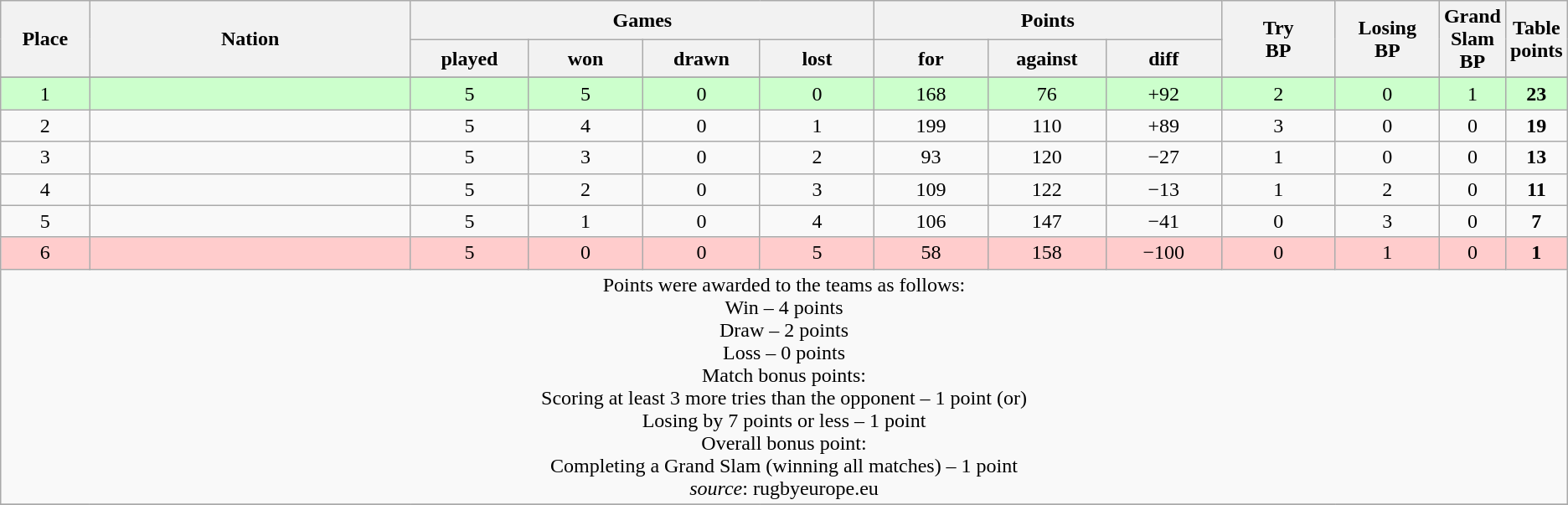<table class="wikitable">
<tr>
<th rowspan=2 width="6%">Place</th>
<th rowspan=2 width="23%">Nation</th>
<th colspan=4 width="40%">Games</th>
<th colspan=3 width="24%">Points</th>
<th rowspan=2 width="8%">Try<br>BP</th>
<th rowspan=2 width="8%">Losing<br>BP</th>
<th rowspan=2 width="8%">Grand Slam<br>BP</th>
<th rowspan=2 width="10%">Table<br>points</th>
</tr>
<tr>
<th width="8%">played</th>
<th width="8%">won</th>
<th width="8%">drawn</th>
<th width="8%">lost</th>
<th width="8%">for</th>
<th width="8%">against</th>
<th width="8%">diff</th>
</tr>
<tr>
</tr>
<tr align=center bgcolor="#ccffcc">
<td>1</td>
<td align=left></td>
<td>5</td>
<td>5</td>
<td>0</td>
<td>0</td>
<td>168</td>
<td>76</td>
<td>+92</td>
<td>2</td>
<td>0</td>
<td>1</td>
<td><strong>23</strong></td>
</tr>
<tr align="center">
<td>2</td>
<td align=left></td>
<td>5</td>
<td>4</td>
<td>0</td>
<td>1</td>
<td>199</td>
<td>110</td>
<td>+89</td>
<td>3</td>
<td>0</td>
<td>0</td>
<td><strong>19</strong></td>
</tr>
<tr align=center>
<td>3</td>
<td align=left></td>
<td>5</td>
<td>3</td>
<td>0</td>
<td>2</td>
<td>93</td>
<td>120</td>
<td>−27</td>
<td>1</td>
<td>0</td>
<td>0</td>
<td><strong>13</strong></td>
</tr>
<tr align=center>
<td>4</td>
<td align=left></td>
<td>5</td>
<td>2</td>
<td>0</td>
<td>3</td>
<td>109</td>
<td>122</td>
<td>−13</td>
<td>1</td>
<td>2</td>
<td>0</td>
<td><strong>11</strong></td>
</tr>
<tr align=center>
<td>5</td>
<td align=left></td>
<td>5</td>
<td>1</td>
<td>0</td>
<td>4</td>
<td>106</td>
<td>147</td>
<td>−41</td>
<td>0</td>
<td>3</td>
<td>0</td>
<td><strong>7</strong></td>
</tr>
<tr align=center bgcolor="#ffcccc">
<td>6</td>
<td align=left></td>
<td>5</td>
<td>0</td>
<td>0</td>
<td>5</td>
<td>58</td>
<td>158</td>
<td>−100</td>
<td>0</td>
<td>1</td>
<td>0</td>
<td><strong>1</strong></td>
</tr>
<tr>
<td style="text-align:center;" colspan="100">Points were awarded to the teams as follows:<br>Win – 4 points<br>Draw – 2 points<br> Loss – 0 points<br>Match bonus points:<br>Scoring at least 3 more tries than the opponent – 1 point (or)<br>Losing by 7 points or less – 1 point<br>Overall bonus point:<br>Completing a Grand Slam (winning all matches) – 1 point<br><em>source</em>: rugbyeurope.eu</td>
</tr>
<tr>
</tr>
</table>
